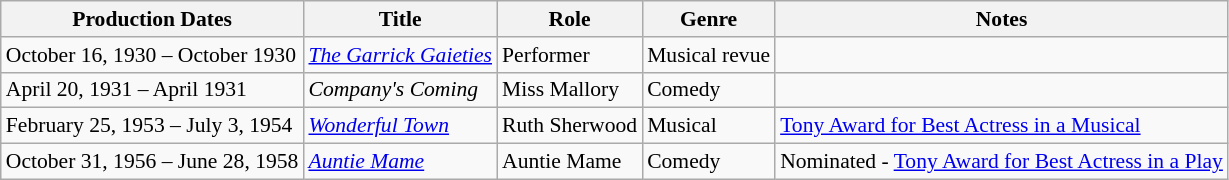<table class="wikitable" style="font-size: 90%;">
<tr>
<th>Production Dates</th>
<th>Title</th>
<th>Role</th>
<th>Genre</th>
<th>Notes</th>
</tr>
<tr>
<td>October 16, 1930 – October 1930</td>
<td><em><a href='#'>The Garrick Gaieties</a></em></td>
<td>Performer</td>
<td>Musical revue</td>
<td></td>
</tr>
<tr>
<td>April 20, 1931 – April 1931</td>
<td><em>Company's Coming</em></td>
<td>Miss Mallory</td>
<td>Comedy</td>
<td></td>
</tr>
<tr>
<td>February 25, 1953 – July 3, 1954</td>
<td><em><a href='#'>Wonderful Town</a></em></td>
<td>Ruth Sherwood</td>
<td>Musical</td>
<td><a href='#'>Tony Award for Best Actress in a Musical</a></td>
</tr>
<tr>
<td>October 31, 1956 – June 28, 1958</td>
<td><em><a href='#'>Auntie Mame</a></em></td>
<td>Auntie Mame</td>
<td>Comedy</td>
<td>Nominated - <a href='#'>Tony Award for Best Actress in a Play</a></td>
</tr>
</table>
